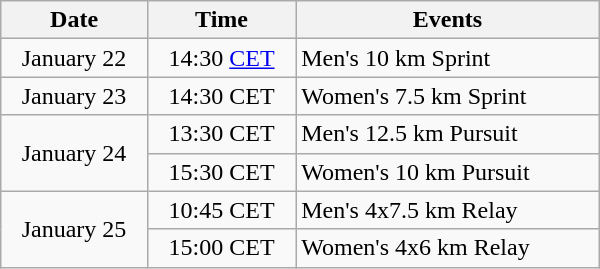<table class="wikitable" style="text-align: center" width="400">
<tr>
<th>Date</th>
<th>Time</th>
<th>Events</th>
</tr>
<tr>
<td>January 22</td>
<td>14:30 <a href='#'>CET</a></td>
<td style="text-align: left">Men's 10 km Sprint</td>
</tr>
<tr>
<td>January 23</td>
<td>14:30 CET</td>
<td style="text-align: left">Women's 7.5 km Sprint</td>
</tr>
<tr>
<td rowspan=2>January 24</td>
<td>13:30 CET</td>
<td style="text-align: left">Men's 12.5 km Pursuit</td>
</tr>
<tr>
<td>15:30 CET</td>
<td style="text-align: left">Women's 10 km Pursuit</td>
</tr>
<tr>
<td rowspan=2>January 25</td>
<td>10:45 CET</td>
<td style="text-align: left">Men's 4x7.5 km Relay</td>
</tr>
<tr>
<td>15:00 CET</td>
<td style="text-align: left">Women's 4x6 km Relay</td>
</tr>
</table>
